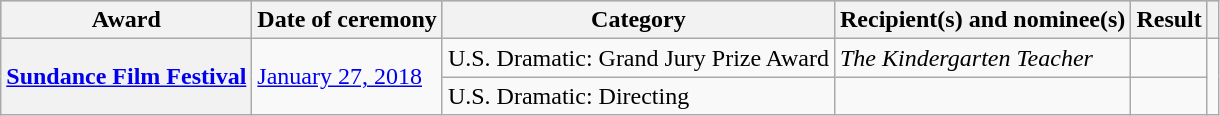<table class="wikitable plainrowheaders sortable">
<tr style="background:#ccc; text-align:center;">
<th scope="col">Award</th>
<th scope="col">Date of ceremony</th>
<th scope="col">Category</th>
<th scope="col">Recipient(s) and nominee(s)</th>
<th scope="col">Result</th>
<th scope="col" class="unsortable"></th>
</tr>
<tr>
<th scope="row" rowspan="2"><a href='#'>Sundance Film Festival</a></th>
<td rowspan="2"><a href='#'>January 27, 2018</a></td>
<td>U.S. Dramatic: Grand Jury Prize Award</td>
<td><em>The Kindergarten Teacher</em></td>
<td></td>
<td style="text-align:center;" rowspan="2"><br></td>
</tr>
<tr>
<td>U.S. Dramatic: Directing</td>
<td></td>
<td></td>
</tr>
</table>
